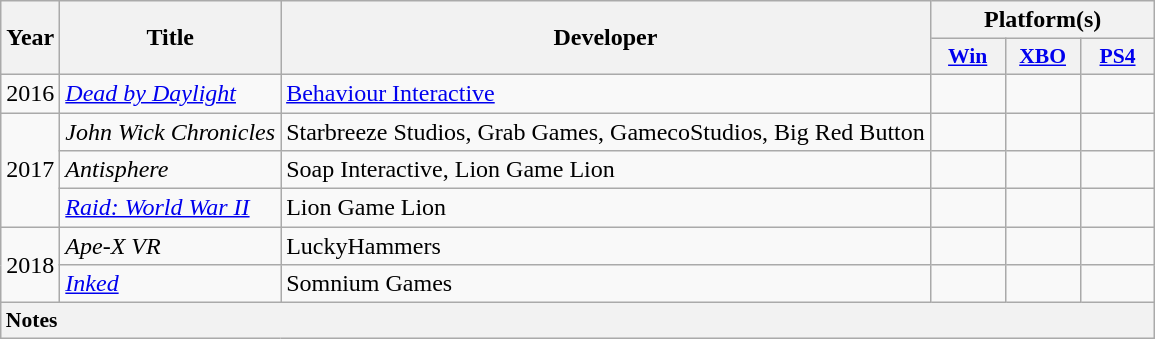<table class="wikitable sortable">
<tr>
<th rowspan="2">Year</th>
<th rowspan="2">Title</th>
<th rowspan="2">Developer</th>
<th colspan="9">Platform(s)</th>
</tr>
<tr>
<th style="width:3em; font-size:90%" class="unsortable"><a href='#'>Win</a></th>
<th style="width:3em; font-size:90%" class="unsortable"><a href='#'>XBO</a></th>
<th style="width:3em; font-size:90%" class="unsortable"><a href='#'>PS4</a></th>
</tr>
<tr>
<td>2016</td>
<td><em><a href='#'>Dead by Daylight</a></em></td>
<td><a href='#'>Behaviour Interactive</a></td>
<td></td>
<td></td>
<td></td>
</tr>
<tr>
<td rowspan="3">2017</td>
<td><em>John Wick Chronicles</em></td>
<td>Starbreeze Studios, Grab Games, GamecoStudios, Big Red Button</td>
<td></td>
<td></td>
<td></td>
</tr>
<tr>
<td><em>Antisphere</em></td>
<td>Soap Interactive, Lion Game Lion</td>
<td></td>
<td></td>
<td></td>
</tr>
<tr>
<td><em><a href='#'>Raid: World War II</a></em></td>
<td>Lion Game Lion</td>
<td></td>
<td></td>
<td></td>
</tr>
<tr>
<td rowspan="2">2018</td>
<td><em>Ape-X VR</em></td>
<td>LuckyHammers</td>
<td></td>
<td></td>
<td></td>
</tr>
<tr>
<td><em><a href='#'>Inked</a></em></td>
<td>Somnium Games</td>
<td></td>
<td></td>
<td></td>
</tr>
<tr>
<td colspan="11" style="font-size:90%; background: #F2F2F2"><strong>Notes</strong> </td>
</tr>
</table>
